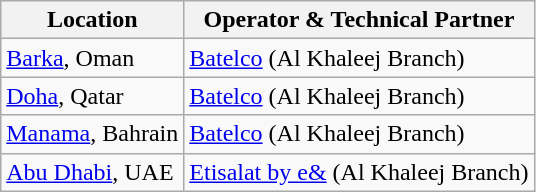<table class="wikitable">
<tr>
<th>Location</th>
<th>Operator & Technical Partner</th>
</tr>
<tr>
<td><a href='#'>Barka</a>, Oman</td>
<td><a href='#'>Batelco</a> (Al Khaleej Branch)</td>
</tr>
<tr>
<td><a href='#'>Doha</a>, Qatar</td>
<td><a href='#'>Batelco</a> (Al Khaleej Branch)</td>
</tr>
<tr>
<td><a href='#'>Manama</a>, Bahrain</td>
<td><a href='#'>Batelco</a> (Al Khaleej Branch)</td>
</tr>
<tr>
<td><a href='#'>Abu Dhabi</a>, UAE</td>
<td><a href='#'>Etisalat by e&</a> (Al Khaleej Branch)</td>
</tr>
</table>
